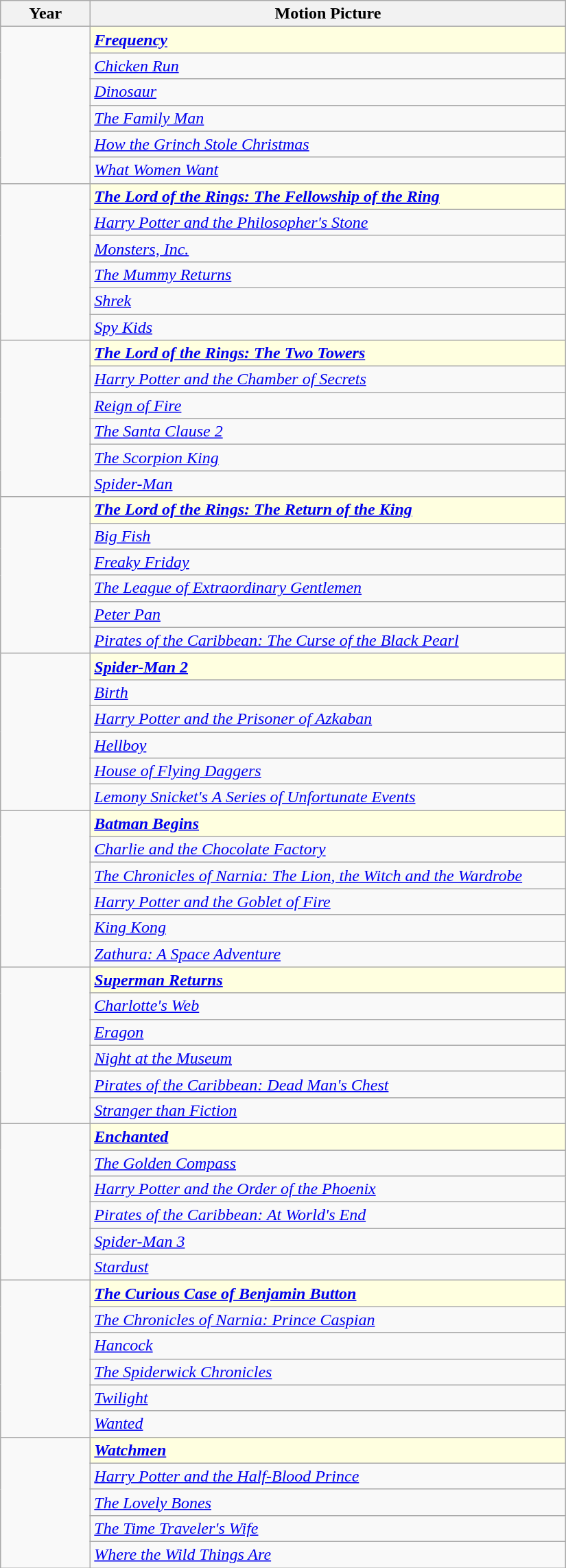<table class="wikitable" width="550px" border="1" cellpadding="5" cellspacing="0" align="centre">
<tr>
<th width="80px">Year</th>
<th>Motion Picture</th>
</tr>
<tr>
<td rowspan=6></td>
<td style="background:lightyellow"><strong><em><a href='#'>Frequency</a></em></strong></td>
</tr>
<tr>
<td><em><a href='#'>Chicken Run</a></em></td>
</tr>
<tr>
<td><em><a href='#'>Dinosaur</a></em></td>
</tr>
<tr>
<td><em><a href='#'>The Family Man</a></em></td>
</tr>
<tr>
<td><em><a href='#'>How the Grinch Stole Christmas</a></em></td>
</tr>
<tr>
<td><em><a href='#'>What Women Want</a></em></td>
</tr>
<tr>
<td rowspan=6></td>
<td style="background:lightyellow"><strong><em><a href='#'>The Lord of the Rings: The Fellowship of the Ring</a></em></strong></td>
</tr>
<tr>
<td><em><a href='#'>Harry Potter and the Philosopher's Stone</a></em></td>
</tr>
<tr>
<td><em><a href='#'>Monsters, Inc.</a></em></td>
</tr>
<tr>
<td><em><a href='#'>The Mummy Returns</a></em></td>
</tr>
<tr>
<td><em><a href='#'>Shrek</a></em></td>
</tr>
<tr>
<td><em><a href='#'>Spy Kids</a></em></td>
</tr>
<tr>
<td rowspan=6></td>
<td style="background:lightyellow"><strong><em><a href='#'>The Lord of the Rings: The Two Towers</a></em></strong></td>
</tr>
<tr>
<td><em><a href='#'>Harry Potter and the Chamber of Secrets</a></em></td>
</tr>
<tr>
<td><em><a href='#'>Reign of Fire</a></em></td>
</tr>
<tr>
<td><em><a href='#'>The Santa Clause 2</a></em></td>
</tr>
<tr>
<td><em><a href='#'>The Scorpion King</a></em></td>
</tr>
<tr>
<td><em><a href='#'>Spider-Man</a></em></td>
</tr>
<tr>
<td rowspan=6></td>
<td style="background:lightyellow"><strong><em><a href='#'>The Lord of the Rings: The Return of the King</a></em></strong></td>
</tr>
<tr>
<td><em><a href='#'>Big Fish</a></em></td>
</tr>
<tr>
<td><em><a href='#'>Freaky Friday</a></em></td>
</tr>
<tr>
<td><em><a href='#'>The League of Extraordinary Gentlemen</a></em></td>
</tr>
<tr>
<td><em><a href='#'>Peter Pan</a></em></td>
</tr>
<tr>
<td><em><a href='#'>Pirates of the Caribbean: The Curse of the Black Pearl</a></em></td>
</tr>
<tr>
<td rowspan=6></td>
<td style="background:lightyellow"><strong><em><a href='#'>Spider-Man 2</a></em></strong></td>
</tr>
<tr>
<td><em><a href='#'>Birth</a></em></td>
</tr>
<tr>
<td><em><a href='#'>Harry Potter and the Prisoner of Azkaban</a></em></td>
</tr>
<tr>
<td><em><a href='#'>Hellboy</a></em></td>
</tr>
<tr>
<td><em><a href='#'>House of Flying Daggers</a></em></td>
</tr>
<tr>
<td><em><a href='#'>Lemony Snicket's A Series of Unfortunate Events</a></em></td>
</tr>
<tr>
<td rowspan=6></td>
<td style="background:lightyellow"><strong><em><a href='#'>Batman Begins</a></em></strong></td>
</tr>
<tr>
<td><em><a href='#'>Charlie and the Chocolate Factory</a></em></td>
</tr>
<tr>
<td><em><a href='#'>The Chronicles of Narnia: The Lion, the Witch and the Wardrobe</a></em></td>
</tr>
<tr>
<td><em><a href='#'>Harry Potter and the Goblet of Fire</a></em></td>
</tr>
<tr>
<td><em><a href='#'>King Kong</a></em></td>
</tr>
<tr>
<td><em><a href='#'>Zathura: A Space Adventure</a></em></td>
</tr>
<tr>
<td rowspan=6></td>
<td style="background:lightyellow"><strong><em><a href='#'>Superman Returns</a></em></strong></td>
</tr>
<tr>
<td><em><a href='#'>Charlotte's Web</a></em></td>
</tr>
<tr>
<td><em><a href='#'>Eragon</a></em></td>
</tr>
<tr>
<td><em><a href='#'>Night at the Museum</a></em></td>
</tr>
<tr>
<td><em><a href='#'>Pirates of the Caribbean: Dead Man's Chest</a></em></td>
</tr>
<tr>
<td><em><a href='#'>Stranger than Fiction</a></em></td>
</tr>
<tr>
<td rowspan=6></td>
<td style="background:lightyellow"><strong><em><a href='#'>Enchanted</a></em></strong></td>
</tr>
<tr>
<td><em><a href='#'>The Golden Compass</a></em></td>
</tr>
<tr>
<td><em><a href='#'>Harry Potter and the Order of the Phoenix</a></em></td>
</tr>
<tr>
<td><em><a href='#'>Pirates of the Caribbean: At World's End</a></em></td>
</tr>
<tr>
<td><em><a href='#'>Spider-Man 3</a></em></td>
</tr>
<tr>
<td><em><a href='#'>Stardust</a></em></td>
</tr>
<tr>
<td rowspan=6></td>
<td style="background:lightyellow"><strong><em><a href='#'>The Curious Case of Benjamin Button</a></em></strong></td>
</tr>
<tr>
<td><em><a href='#'>The Chronicles of Narnia: Prince Caspian</a></em></td>
</tr>
<tr>
<td><em><a href='#'>Hancock</a></em></td>
</tr>
<tr>
<td><em><a href='#'>The Spiderwick Chronicles</a></em></td>
</tr>
<tr>
<td><em><a href='#'>Twilight</a></em></td>
</tr>
<tr>
<td><em><a href='#'>Wanted</a></em></td>
</tr>
<tr>
<td rowspan=5></td>
<td style="background:lightyellow"><strong><em><a href='#'>Watchmen</a></em></strong></td>
</tr>
<tr>
<td><em><a href='#'>Harry Potter and the Half-Blood Prince</a></em></td>
</tr>
<tr>
<td><em><a href='#'>The Lovely Bones</a></em></td>
</tr>
<tr>
<td><em><a href='#'>The Time Traveler's Wife</a></em></td>
</tr>
<tr>
<td><em><a href='#'>Where the Wild Things Are</a></em></td>
</tr>
</table>
